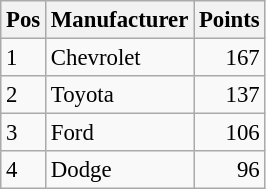<table class="wikitable" style="font-size: 95%;">
<tr>
<th>Pos</th>
<th>Manufacturer</th>
<th>Points</th>
</tr>
<tr>
<td>1</td>
<td>Chevrolet</td>
<td style="text-align:right;">167</td>
</tr>
<tr>
<td>2</td>
<td>Toyota</td>
<td style="text-align:right;">137</td>
</tr>
<tr>
<td>3</td>
<td>Ford</td>
<td style="text-align:right;">106</td>
</tr>
<tr>
<td>4</td>
<td>Dodge</td>
<td style="text-align:right;">96</td>
</tr>
</table>
